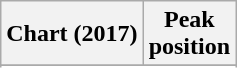<table class="wikitable sortable plainrowheaders" style="text-align:center;" border="1">
<tr>
<th scope="col">Chart (2017)</th>
<th scope="col">Peak<br>position</th>
</tr>
<tr>
</tr>
<tr>
</tr>
<tr>
</tr>
</table>
